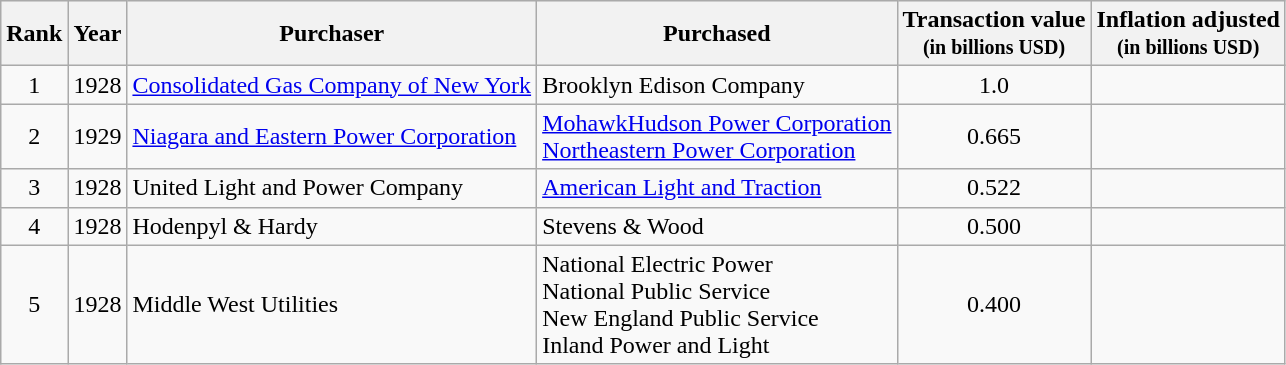<table class="wikitable sortable">
<tr style="background:#eee;">
<th>Rank</th>
<th>Year</th>
<th>Purchaser</th>
<th>Purchased</th>
<th>Transaction value<br><small>(in billions USD)</small></th>
<th> Inflation adjusted<br><small>(in billions USD)</small></th>
</tr>
<tr>
<td style="text-align:center;">1</td>
<td>1928</td>
<td> <a href='#'>Consolidated Gas Company of New York</a></td>
<td> Brooklyn Edison Company</td>
<td style="text-align:center;">1.0</td>
<td style="text-align:center;"></td>
</tr>
<tr>
<td style="text-align:center;">2</td>
<td>1929</td>
<td> <a href='#'>Niagara and Eastern Power Corporation</a></td>
<td> <a href='#'>MohawkHudson Power Corporation</a><br> <a href='#'>Northeastern Power Corporation</a></td>
<td style="text-align:center;">0.665</td>
<td style="text-align:center;"></td>
</tr>
<tr>
<td style="text-align:center;">3</td>
<td>1928</td>
<td> United Light and Power Company</td>
<td> <a href='#'>American Light and Traction</a></td>
<td style="text-align:center;">0.522</td>
<td style="text-align:center;"></td>
</tr>
<tr>
<td style="text-align:center;">4</td>
<td>1928</td>
<td> Hodenpyl & Hardy</td>
<td> Stevens & Wood</td>
<td style="text-align:center;">0.500</td>
<td style="text-align:center;"></td>
</tr>
<tr>
<td style="text-align:center;">5</td>
<td>1928</td>
<td> Middle West Utilities</td>
<td> National Electric Power<br> National Public Service<br> New England Public Service<br> Inland Power and Light</td>
<td style="text-align:center;">0.400</td>
<td style="text-align:center;"></td>
</tr>
</table>
